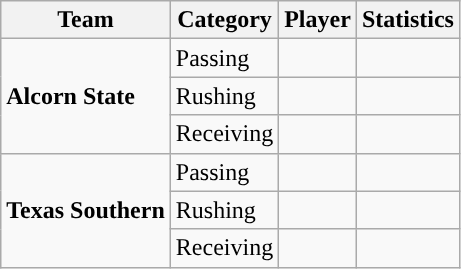<table class="wikitable" style="float: left;">
<tr>
<th>Team</th>
<th>Category</th>
<th>Player</th>
<th>Statistics</th>
</tr>
<tr>
<td rowspan=3><strong>Alcorn State</strong></td>
<td>Passing</td>
<td> </td>
<td> </td>
</tr>
<tr>
<td>Rushing</td>
<td> </td>
<td> </td>
</tr>
<tr>
<td>Receiving</td>
<td> </td>
<td> </td>
</tr>
<tr>
<td rowspan=3><strong>Texas Southern</strong></td>
<td>Passing</td>
<td> </td>
<td> </td>
</tr>
<tr>
<td>Rushing</td>
<td> </td>
<td> </td>
</tr>
<tr>
<td>Receiving</td>
<td> </td>
<td> </td>
</tr>
</table>
